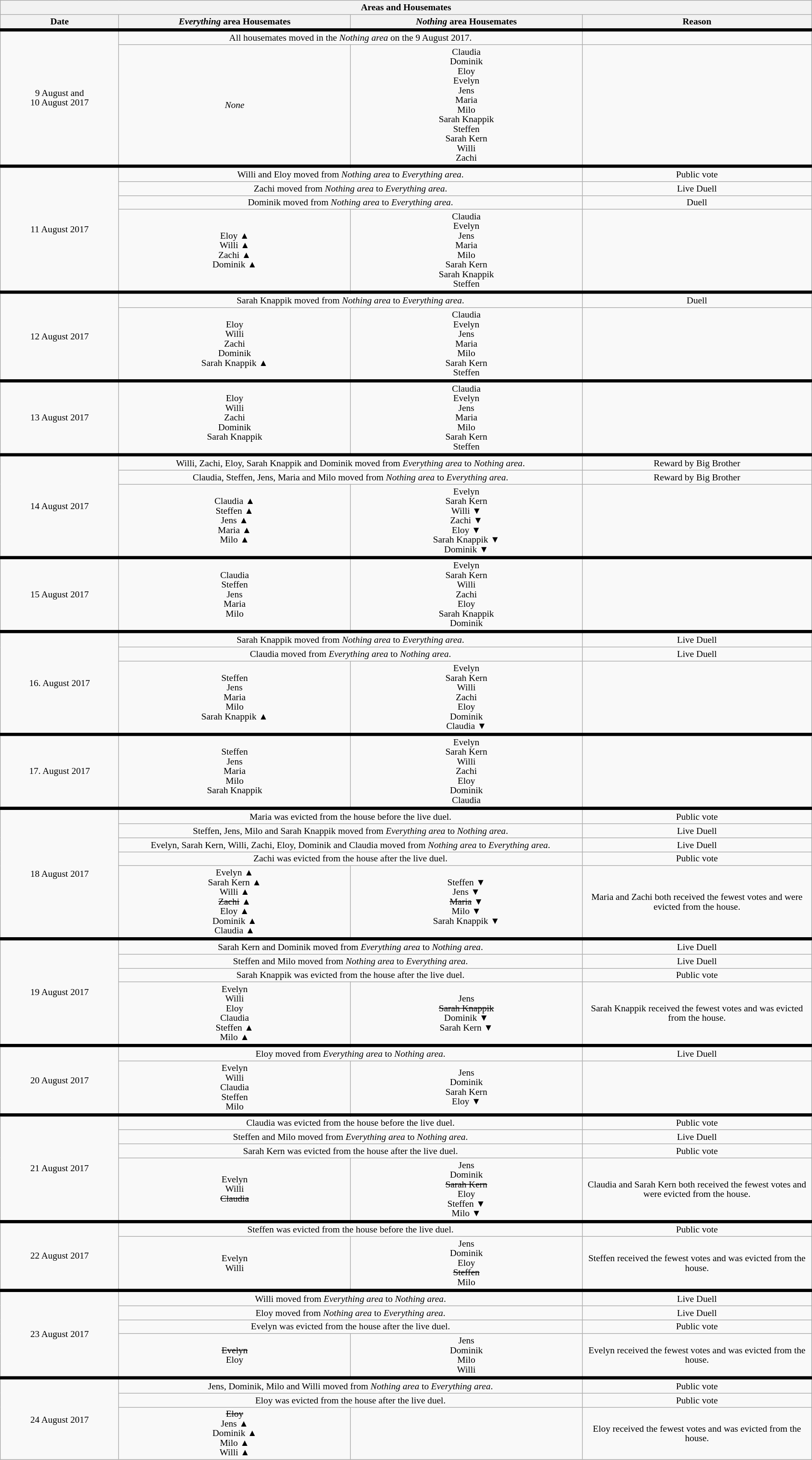<table class="wikitable" style="width:100%; text-align:center; line-height:15px; font-size:90%;">
<tr>
<th colspan="4">Areas and Housemates</th>
</tr>
<tr class="hintergrandfarbe5">
<th width="200">Date</th>
<th width="400"><em>Everything</em> area Housemates</th>
<th width="400"><em>Nothing</em> area Housemates</th>
<th width="400">Reason</th>
</tr>
<tr style="border-top:5px solid #000000;">
<td rowspan="2">9 August and<br>10 August 2017</td>
<td colspan="2">All housemates moved in the <em>Nothing area</em> on the 9 August 2017.</td>
<td></td>
</tr>
<tr>
<td><em>None</em></td>
<td>Claudia<br>Dominik<br>Eloy<br>Evelyn<br>Jens<br>Maria<br>Milo<br>Sarah Knappik<br>Steffen<br>Sarah Kern<br>Willi<br>Zachi</td>
<td></td>
</tr>
<tr style="border-top:5px solid #000000;">
<td rowspan="4">11 August 2017</td>
<td colspan="2">Willi and Eloy moved from <em>Nothing area</em> to <em>Everything area</em>.</td>
<td>Public vote</td>
</tr>
<tr>
<td colspan="2">Zachi moved from <em>Nothing area</em> to <em>Everything area</em>.</td>
<td>Live Duell</td>
</tr>
<tr>
<td colspan="2">Dominik moved from <em>Nothing area</em> to <em>Everything area</em>.</td>
<td>Duell</td>
</tr>
<tr>
<td>Eloy <span>▲</span><br>Willi <span>▲</span><br>Zachi <span>▲</span><br>Dominik <span>▲</span></td>
<td>Claudia<br>Evelyn<br>Jens<br>Maria<br>Milo<br>Sarah Kern<br>Sarah Knappik<br>Steffen</td>
<td></td>
</tr>
<tr style="border-top:5px solid #000000;">
<td rowspan="2">12 August 2017</td>
<td colspan="2">Sarah Knappik moved from <em>Nothing area</em> to <em>Everything area</em>.</td>
<td>Duell</td>
</tr>
<tr>
<td>Eloy<br>Willi<br>Zachi<br>Dominik<br>Sarah Knappik <span>▲</span></td>
<td>Claudia<br>Evelyn<br>Jens<br>Maria<br>Milo<br>Sarah Kern<br>Steffen</td>
<td></td>
</tr>
<tr style="border-top:5px solid #000000;">
<td>13 August 2017</td>
<td>Eloy<br>Willi<br>Zachi<br>Dominik<br>Sarah Knappik</td>
<td>Claudia<br>Evelyn<br>Jens<br>Maria<br>Milo<br>Sarah Kern<br>Steffen</td>
<td></td>
</tr>
<tr style="border-top:5px solid #000000;">
<td rowspan="3">14 August 2017</td>
<td colspan="2">Willi, Zachi, Eloy, Sarah Knappik and Dominik moved from <em>Everything area</em> to <em>Nothing area</em>.</td>
<td>Reward by Big Brother</td>
</tr>
<tr>
<td colspan="2">Claudia, Steffen, Jens, Maria and Milo moved from <em>Nothing area</em> to <em>Everything area</em>.</td>
<td>Reward by Big Brother</td>
</tr>
<tr>
<td>Claudia <span>▲</span><br>Steffen <span>▲</span><br>Jens <span>▲</span><br>Maria <span>▲</span><br>Milo <span>▲</span></td>
<td>Evelyn<br>Sarah Kern<br>Willi <span>▼</span><br>Zachi <span>▼</span><br>Eloy <span>▼</span><br>Sarah Knappik <span>▼</span><br>Dominik <span>▼</span></td>
<td></td>
</tr>
<tr style="border-top:5px solid #000000;">
<td>15 August 2017</td>
<td>Claudia<br>Steffen<br>Jens<br>Maria<br>Milo</td>
<td>Evelyn<br>Sarah Kern<br>Willi<br>Zachi<br>Eloy<br>Sarah Knappik<br>Dominik</td>
<td></td>
</tr>
<tr style="border-top:5px solid #000000;">
<td rowspan="3">16. August 2017</td>
<td colspan="2">Sarah Knappik moved from <em>Nothing area</em> to <em>Everything area</em>.</td>
<td>Live Duell</td>
</tr>
<tr>
<td colspan="2">Claudia moved from <em>Everything area</em> to <em>Nothing area</em>.</td>
<td>Live Duell</td>
</tr>
<tr>
<td>Steffen<br>Jens<br>Maria<br>Milo<br>Sarah Knappik <span>▲</span></td>
<td>Evelyn<br>Sarah Kern<br>Willi<br>Zachi<br>Eloy<br>Dominik<br>Claudia <span>▼</span></td>
<td></td>
</tr>
<tr style="border-top:5px solid #000000;">
<td>17. August 2017</td>
<td>Steffen<br>Jens<br>Maria<br>Milo<br>Sarah Knappik</td>
<td>Evelyn<br>Sarah Kern<br>Willi<br>Zachi<br>Eloy<br>Dominik<br>Claudia</td>
<td></td>
</tr>
<tr style="border-top:5px solid #000000;">
<td rowspan="5">18 August 2017</td>
<td colspan="2">Maria was evicted from the house before the live duel.</td>
<td>Public vote</td>
</tr>
<tr>
<td colspan="2">Steffen, Jens, Milo and Sarah Knappik moved from <em>Everything area</em> to <em>Nothing area</em>.</td>
<td>Live Duell</td>
</tr>
<tr>
<td colspan="2">Evelyn, Sarah Kern, Willi, Zachi, Eloy, Dominik and Claudia moved from <em>Nothing area</em> to <em>Everything area</em>.</td>
<td>Live Duell</td>
</tr>
<tr>
<td colspan="2">Zachi was evicted from the house after the live duel.</td>
<td>Public vote</td>
</tr>
<tr>
<td>Evelyn <span>▲</span><br>Sarah Kern <span>▲</span><br>Willi <span>▲</span><br><s>Zachi</s> <span>▲</span><br>Eloy <span>▲</span><br>Dominik <span>▲</span><br>Claudia <span>▲</span></td>
<td>Steffen <span>▼</span><br>Jens <span>▼</span><br><s>Maria</s> <span>▼</span><br>Milo <span>▼</span><br>Sarah Knappik <span>▼</span></td>
<td>Maria and Zachi both received the fewest votes and were evicted from the house.</td>
</tr>
<tr style="border-top:5px solid #000000;">
<td rowspan="4">19 August 2017</td>
<td colspan="2">Sarah Kern and Dominik moved from <em>Everything area</em> to <em>Nothing area</em>.</td>
<td>Live Duell</td>
</tr>
<tr>
<td colspan="2">Steffen and Milo moved from <em>Nothing area</em> to <em>Everything area</em>.</td>
<td>Live Duell</td>
</tr>
<tr>
<td colspan="2">Sarah Knappik was evicted from the house after the live duel.</td>
<td>Public vote</td>
</tr>
<tr>
<td>Evelyn<br>Willi<br>Eloy<br>Claudia<br>Steffen <span>▲</span><br>Milo <span>▲</span></td>
<td>Jens<br><s>Sarah Knappik</s><br>Dominik <span>▼</span><br>Sarah Kern <span>▼</span></td>
<td>Sarah Knappik received the fewest votes and was evicted from the house.</td>
</tr>
<tr style="border-top:5px solid #000000;">
<td rowspan="2">20 August 2017</td>
<td colspan="2">Eloy moved from <em>Everything area</em> to <em>Nothing area</em>.</td>
<td>Live Duell</td>
</tr>
<tr>
<td>Evelyn<br>Willi<br>Claudia<br>Steffen<br>Milo</td>
<td>Jens<br>Dominik<br>Sarah Kern<br>Eloy <span>▼</span></td>
<td></td>
</tr>
<tr style="border-top:5px solid #000000;">
<td rowspan="4">21 August 2017</td>
<td colspan="2">Claudia was evicted from the house before the live duel.</td>
<td>Public vote</td>
</tr>
<tr>
<td colspan="2">Steffen and Milo moved from <em>Everything area</em> to <em>Nothing area</em>.</td>
<td>Live Duell</td>
</tr>
<tr>
<td colspan="2">Sarah Kern was evicted from the house after the live duel.</td>
<td>Public vote</td>
</tr>
<tr>
<td>Evelyn<br>Willi<br><s>Claudia</s></td>
<td>Jens<br>Dominik<br><s>Sarah Kern</s><br>Eloy<br>Steffen <span>▼</span><br>Milo <span>▼</span></td>
<td>Claudia and Sarah Kern both received the fewest votes and were evicted from the house.</td>
</tr>
<tr style="border-top:5px solid #000000;">
<td rowspan="2">22 August 2017</td>
<td colspan="2">Steffen was evicted from the house before the live duel.</td>
<td>Public vote</td>
</tr>
<tr>
<td>Evelyn<br>Willi</td>
<td>Jens<br>Dominik<br>Eloy<br><s>Steffen</s><br>Milo</td>
<td>Steffen received the fewest votes and was evicted from the house.</td>
</tr>
<tr style="border-top:5px solid #000000;">
<td rowspan="4">23 August 2017</td>
<td colspan="2">Willi moved from <em>Everything area</em> to <em>Nothing area</em>.</td>
<td>Live Duell</td>
</tr>
<tr>
<td colspan="2">Eloy moved from <em>Nothing area</em> to <em>Everything area</em>.</td>
<td>Live Duell</td>
</tr>
<tr>
<td colspan="2">Evelyn was evicted from the house after the live duel.</td>
<td>Public vote</td>
</tr>
<tr>
<td><s>Evelyn</s><br>Eloy</td>
<td>Jens<br>Dominik<br>Milo<br>Willi</td>
<td>Evelyn received the fewest votes and was evicted from the house.</td>
</tr>
<tr style="border-top:5px solid #000000;">
<td rowspan="3">24 August 2017</td>
<td colspan="2">Jens, Dominik, Milo and Willi  moved from <em>Nothing area</em> to <em>Everything area</em>.</td>
<td>Public vote</td>
</tr>
<tr>
<td colspan="2">Eloy was evicted from the house after the live duel.</td>
<td>Public vote</td>
</tr>
<tr>
<td><s>Eloy</s><br>Jens <span>▲</span><br>Dominik <span>▲</span><br>Milo <span>▲</span><br>Willi <span>▲</span></td>
<td></td>
<td>Eloy received the fewest votes and was evicted from the house.</td>
</tr>
</table>
